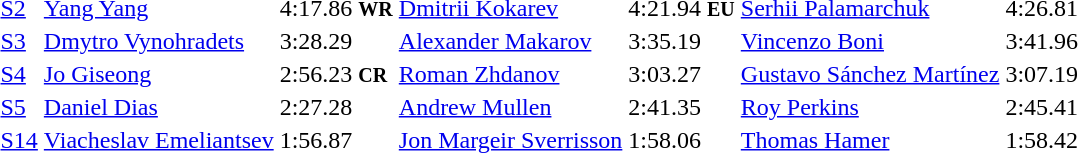<table>
<tr>
<td><a href='#'>S2</a></td>
<td><a href='#'>Yang Yang</a><br></td>
<td>4:17.86 <small><strong>WR</strong></small></td>
<td><a href='#'>Dmitrii Kokarev</a><br></td>
<td>4:21.94 <small><strong>EU</strong></small></td>
<td><a href='#'>Serhii Palamarchuk</a><br></td>
<td>4:26.81</td>
</tr>
<tr>
<td><a href='#'>S3</a></td>
<td><a href='#'>Dmytro Vynohradets</a><br></td>
<td>3:28.29</td>
<td><a href='#'>Alexander Makarov</a><br></td>
<td>3:35.19</td>
<td><a href='#'>Vincenzo Boni</a><br></td>
<td>3:41.96</td>
</tr>
<tr>
<td><a href='#'>S4</a></td>
<td><a href='#'>Jo Giseong</a><br></td>
<td>2:56.23 <small><strong>CR</strong></small></td>
<td><a href='#'>Roman Zhdanov</a><br></td>
<td>3:03.27</td>
<td><a href='#'>Gustavo Sánchez Martínez</a><br></td>
<td>3:07.19</td>
</tr>
<tr>
<td><a href='#'>S5</a></td>
<td><a href='#'>Daniel Dias</a><br></td>
<td>2:27.28</td>
<td><a href='#'>Andrew Mullen</a><br></td>
<td>2:41.35</td>
<td><a href='#'>Roy Perkins</a><br></td>
<td>2:45.41</td>
</tr>
<tr>
<td><a href='#'>S14</a></td>
<td><a href='#'>Viacheslav Emeliantsev</a><br></td>
<td>1:56.87</td>
<td><a href='#'>Jon Margeir Sverrisson</a><br></td>
<td>1:58.06</td>
<td><a href='#'>Thomas Hamer</a><br></td>
<td>1:58.42</td>
</tr>
</table>
